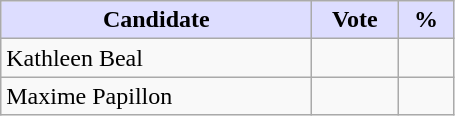<table class="wikitable">
<tr>
<th style="background:#ddf; width:200px;">Candidate</th>
<th style="background:#ddf; width:50px;">Vote</th>
<th style="background:#ddf; width:30px;">%</th>
</tr>
<tr>
<td>Kathleen Beal</td>
<td></td>
<td></td>
</tr>
<tr>
<td>Maxime Papillon</td>
<td></td>
<td></td>
</tr>
</table>
